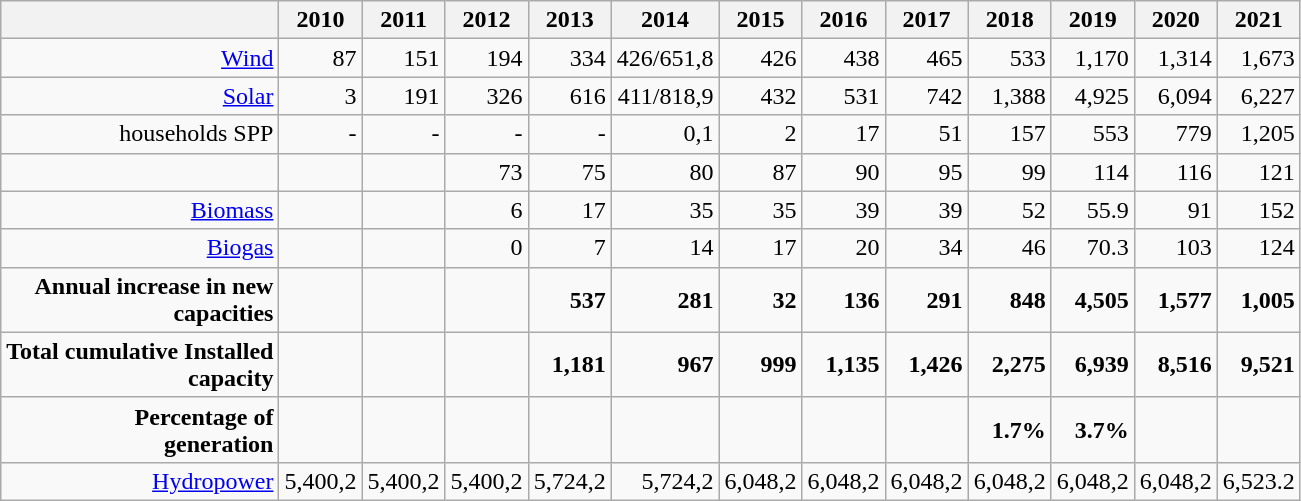<table class="wikitable" style="text-align:right">
<tr>
<th></th>
<th>2010</th>
<th>2011</th>
<th>2012</th>
<th>2013</th>
<th>2014</th>
<th>2015</th>
<th>2016</th>
<th>2017</th>
<th>2018</th>
<th>2019</th>
<th>2020</th>
<th>2021</th>
</tr>
<tr>
<td><a href='#'>Wind</a></td>
<td>87</td>
<td>151</td>
<td>194</td>
<td>334</td>
<td>426/651,8</td>
<td>426</td>
<td>438</td>
<td>465</td>
<td>533</td>
<td>1,170</td>
<td>1,314</td>
<td>1,673</td>
</tr>
<tr>
<td><a href='#'>Solar</a></td>
<td>3</td>
<td>191</td>
<td>326</td>
<td>616</td>
<td>411/818,9</td>
<td>432</td>
<td>531</td>
<td>742</td>
<td>1,388</td>
<td>4,925</td>
<td>6,094</td>
<td>6,227</td>
</tr>
<tr>
<td>households SPP</td>
<td>-</td>
<td>-</td>
<td>-</td>
<td>-</td>
<td>0,1</td>
<td>2</td>
<td>17</td>
<td>51</td>
<td>157</td>
<td>553</td>
<td>779</td>
<td>1,205</td>
</tr>
<tr>
<td></td>
<td></td>
<td></td>
<td>73</td>
<td>75</td>
<td>80</td>
<td>87</td>
<td>90</td>
<td>95</td>
<td>99</td>
<td>114</td>
<td>116</td>
<td>121</td>
</tr>
<tr>
<td><a href='#'>Biomass</a></td>
<td></td>
<td></td>
<td>6</td>
<td>17</td>
<td>35</td>
<td>35</td>
<td>39</td>
<td>39</td>
<td>52</td>
<td>55.9</td>
<td>91</td>
<td>152</td>
</tr>
<tr>
<td><a href='#'>Biogas</a></td>
<td></td>
<td></td>
<td>0</td>
<td>7</td>
<td>14</td>
<td>17</td>
<td>20</td>
<td>34</td>
<td>46</td>
<td>70.3</td>
<td>103</td>
<td>124</td>
</tr>
<tr>
<td><strong>Annual increase in new<br>capacities</strong></td>
<td></td>
<td></td>
<td></td>
<td><strong>537</strong></td>
<td><strong>281</strong></td>
<td><strong>32</strong></td>
<td><strong>136</strong></td>
<td><strong>291</strong></td>
<td><strong>848</strong></td>
<td><strong>4,505</strong></td>
<td><strong>1,577</strong></td>
<td><strong>1,005</strong></td>
</tr>
<tr>
<td><strong>Total cumulative Installed<br>capacity</strong></td>
<td></td>
<td></td>
<td></td>
<td><strong>1,181</strong></td>
<td><strong>967</strong></td>
<td><strong>999</strong></td>
<td><strong>1,135</strong></td>
<td><strong>1,426</strong></td>
<td><strong>2,275</strong></td>
<td><strong>6,939</strong></td>
<td><strong>8,516</strong></td>
<td><strong>9,521</strong></td>
</tr>
<tr>
<td><strong>Percentage of<br>generation</strong></td>
<td></td>
<td></td>
<td></td>
<td></td>
<td></td>
<td></td>
<td></td>
<td></td>
<td><strong>1.7%</strong></td>
<td><strong>3.7%</strong></td>
<td></td>
<td></td>
</tr>
<tr>
<td><a href='#'>Hydropower</a></td>
<td>5,400,2</td>
<td>5,400,2</td>
<td>5,400,2</td>
<td>5,724,2</td>
<td>5,724,2</td>
<td>6,048,2</td>
<td>6,048,2</td>
<td>6,048,2</td>
<td>6,048,2</td>
<td>6,048,2</td>
<td>6,048,2</td>
<td>6,523.2</td>
</tr>
</table>
